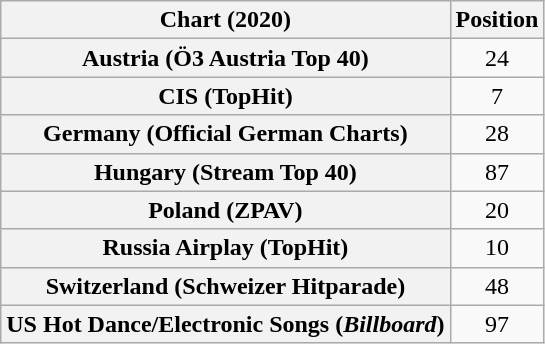<table class="wikitable sortable plainrowheaders" style="text-align:center">
<tr>
<th scope="col">Chart (2020)</th>
<th scope="col">Position</th>
</tr>
<tr>
<th scope="row">Austria (Ö3 Austria Top 40)</th>
<td>24</td>
</tr>
<tr>
<th scope="row">CIS (TopHit)</th>
<td>7</td>
</tr>
<tr>
<th scope="row">Germany (Official German Charts)</th>
<td>28</td>
</tr>
<tr>
<th scope="row">Hungary (Stream Top 40)</th>
<td>87</td>
</tr>
<tr>
<th scope="row">Poland (ZPAV)</th>
<td>20</td>
</tr>
<tr>
<th scope="row">Russia Airplay (TopHit)</th>
<td>10</td>
</tr>
<tr>
<th scope="row">Switzerland (Schweizer Hitparade)</th>
<td>48</td>
</tr>
<tr>
<th scope="row">US Hot Dance/Electronic Songs (<em>Billboard</em>)</th>
<td>97</td>
</tr>
</table>
